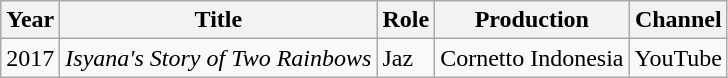<table class="wikitable">
<tr>
<th>Year</th>
<th>Title</th>
<th>Role</th>
<th>Production</th>
<th>Channel</th>
</tr>
<tr>
<td>2017</td>
<td><em>Isyana's Story of Two Rainbows</em></td>
<td>Jaz</td>
<td>Cornetto Indonesia</td>
<td>YouTube</td>
</tr>
</table>
